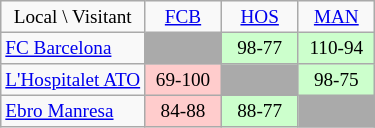<table class="wikitable" style="text-align:center; font-size:80%">
<tr>
<td>Local \ Visitant</td>
<td width=45><a href='#'>FCB</a></td>
<td width=45><a href='#'>HOS</a></td>
<td width=45><a href='#'>MAN</a></td>
</tr>
<tr>
<td align=left><a href='#'>FC Barcelona</a></td>
<td style="background:#aaa;"></td>
<td style="background:#CFC">98-77</td>
<td style="background:#CFC">110-94</td>
</tr>
<tr>
<td align=left><a href='#'>L'Hospitalet ATO</a></td>
<td style="background:#FCC">69-100</td>
<td style="background:#aaa;"></td>
<td style="background:#CFC">98-75</td>
</tr>
<tr>
<td align=left><a href='#'>Ebro Manresa</a></td>
<td style="background:#FCC">84-88</td>
<td style="background:#CFC">88-77</td>
<td style="background:#aaa;"></td>
</tr>
</table>
